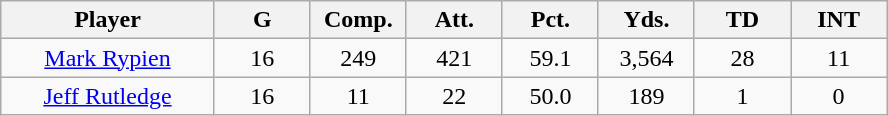<table class="wikitable" style="text-align:center">
<tr>
<th width="20%">Player</th>
<th width="9%">G</th>
<th width="9%">Comp.</th>
<th width="9%">Att.</th>
<th width="9%">Pct.</th>
<th width="9%">Yds.</th>
<th width="9%">TD</th>
<th width="9%">INT</th>
</tr>
<tr>
<td><a href='#'>Mark Rypien</a></td>
<td>16</td>
<td>249</td>
<td>421</td>
<td>59.1</td>
<td>3,564</td>
<td>28</td>
<td>11</td>
</tr>
<tr>
<td><a href='#'>Jeff Rutledge</a></td>
<td>16</td>
<td>11</td>
<td>22</td>
<td>50.0</td>
<td>189</td>
<td>1</td>
<td>0</td>
</tr>
</table>
